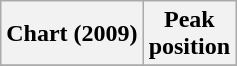<table class="wikitable sortable plainrowheaders" style="text-align:center">
<tr>
<th scope="col">Chart (2009)</th>
<th scope="col">Peak<br> position</th>
</tr>
<tr>
</tr>
</table>
